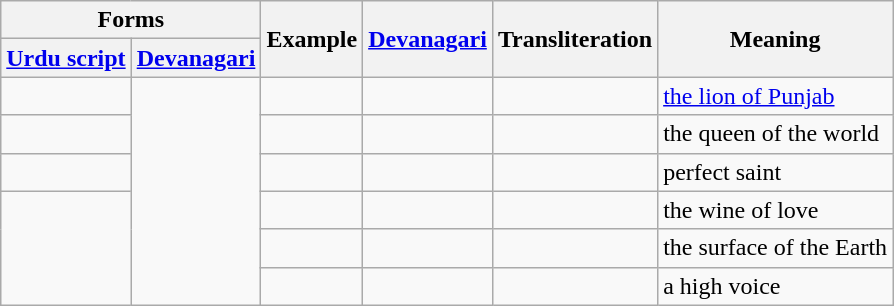<table class="wikitable">
<tr>
<th colspan="2">Forms</th>
<th rowspan="2">Example</th>
<th rowspan="2"><a href='#'>Devanagari</a></th>
<th rowspan="2">Transliteration</th>
<th rowspan="2">Meaning</th>
</tr>
<tr>
<th><a href='#'>Urdu script</a></th>
<th><a href='#'>Devanagari</a></th>
</tr>
<tr>
<td></td>
<td rowspan="6" style="font-size: 150%"></td>
<td style="font-size: 150%"></td>
<td></td>
<td></td>
<td><a href='#'>the lion of Punjab</a></td>
</tr>
<tr>
<td></td>
<td style="font-size: 150%"></td>
<td></td>
<td></td>
<td>the queen of the world</td>
</tr>
<tr>
<td></td>
<td style="font-size: 150%"></td>
<td></td>
<td></td>
<td>perfect saint</td>
</tr>
<tr>
<td rowspan="3"></td>
<td style="font-size: 150%"></td>
<td></td>
<td></td>
<td>the wine of love</td>
</tr>
<tr>
<td style="font-size: 150%"></td>
<td></td>
<td></td>
<td>the surface of the Earth</td>
</tr>
<tr>
<td style="font-size: 150%"></td>
<td></td>
<td></td>
<td>a high voice</td>
</tr>
</table>
